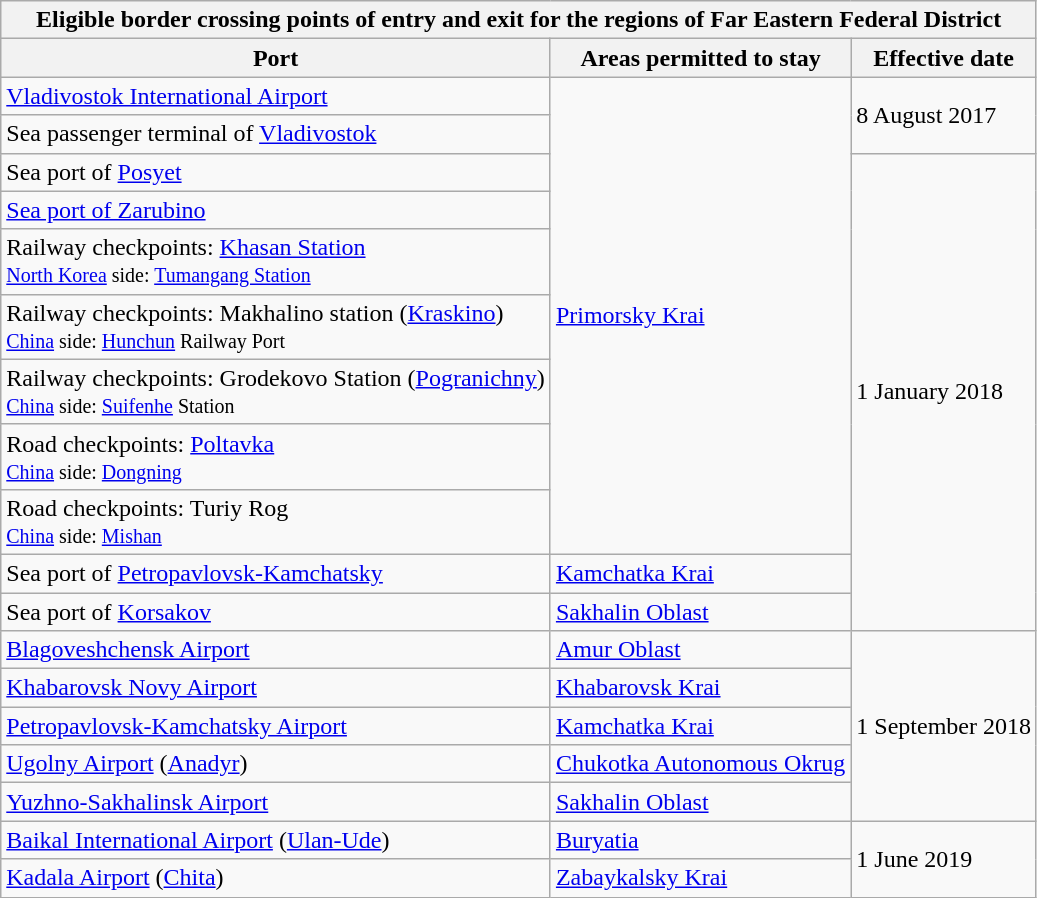<table class="wikitable collapsible collapsed sortable">
<tr>
<th colspan=3>Eligible border crossing points of entry and exit for the regions of Far Eastern Federal District</th>
</tr>
<tr>
<th>Port</th>
<th>Areas permitted to stay</th>
<th>Effective date</th>
</tr>
<tr>
<td><a href='#'>Vladivostok International Airport</a></td>
<td rowspan=9><a href='#'>Primorsky Krai</a></td>
<td rowspan=2>8 August 2017</td>
</tr>
<tr>
<td>Sea passenger terminal of <a href='#'>Vladivostok</a></td>
</tr>
<tr>
<td>Sea port of <a href='#'>Posyet</a></td>
<td rowspan=9>1 January 2018</td>
</tr>
<tr>
<td><a href='#'>Sea port of Zarubino</a></td>
</tr>
<tr>
<td>Railway checkpoints: <a href='#'>Khasan Station</a><br><small><a href='#'>North Korea</a> side: <a href='#'>Tumangang Station</a></small></td>
</tr>
<tr>
<td>Railway checkpoints: Makhalino station (<a href='#'>Kraskino</a>)<br><small><a href='#'>China</a> side: <a href='#'>Hunchun</a> Railway Port</small></td>
</tr>
<tr>
<td>Railway checkpoints: Grodekovo Station (<a href='#'>Pogranichny</a>)<br><small><a href='#'>China</a> side: <a href='#'>Suifenhe</a> Station</small></td>
</tr>
<tr>
<td>Road checkpoints: <a href='#'>Poltavka</a><br><small><a href='#'>China</a> side: <a href='#'>Dongning</a></small></td>
</tr>
<tr>
<td>Road checkpoints: Turiy Rog<br><small><a href='#'>China</a> side: <a href='#'>Mishan</a></small></td>
</tr>
<tr>
<td>Sea port of <a href='#'>Petropavlovsk-Kamchatsky</a></td>
<td><a href='#'>Kamchatka Krai</a></td>
</tr>
<tr>
<td>Sea port of <a href='#'>Korsakov</a></td>
<td><a href='#'>Sakhalin Oblast</a></td>
</tr>
<tr>
<td><a href='#'>Blagoveshchensk Airport</a></td>
<td><a href='#'>Amur Oblast</a></td>
<td rowspan=5>1 September 2018 </td>
</tr>
<tr>
<td><a href='#'>Khabarovsk Novy Airport</a></td>
<td><a href='#'>Khabarovsk Krai</a></td>
</tr>
<tr>
<td><a href='#'>Petropavlovsk-Kamchatsky Airport</a></td>
<td><a href='#'>Kamchatka Krai</a></td>
</tr>
<tr>
<td><a href='#'>Ugolny Airport</a> (<a href='#'>Anadyr</a>)</td>
<td><a href='#'>Chukotka Autonomous Okrug</a></td>
</tr>
<tr>
<td><a href='#'>Yuzhno-Sakhalinsk Airport</a></td>
<td><a href='#'>Sakhalin Oblast</a></td>
</tr>
<tr>
<td><a href='#'>Baikal International Airport</a> (<a href='#'>Ulan-Ude</a>)</td>
<td><a href='#'>Buryatia</a></td>
<td rowspan=3>1 June 2019</td>
</tr>
<tr>
<td><a href='#'>Kadala Airport</a> (<a href='#'>Chita</a>)</td>
<td><a href='#'>Zabaykalsky Krai</a></td>
</tr>
</table>
